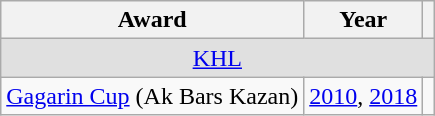<table class="wikitable">
<tr>
<th>Award</th>
<th>Year</th>
<th></th>
</tr>
<tr ALIGN="center" bgcolor="#e0e0e0">
<td colspan="3"><a href='#'>KHL</a></td>
</tr>
<tr>
<td><a href='#'>Gagarin Cup</a> (Ak Bars Kazan)</td>
<td><a href='#'>2010</a>, <a href='#'>2018</a></td>
<td></td>
</tr>
</table>
